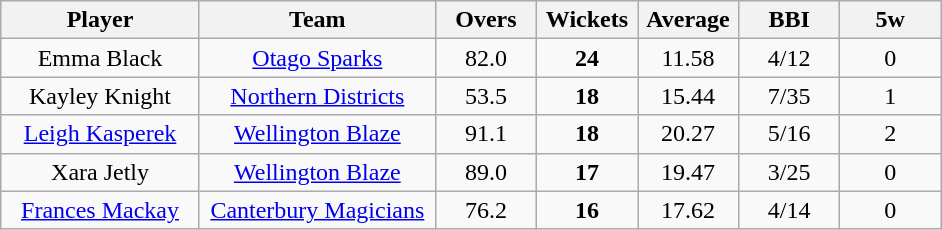<table class="wikitable" style="text-align:center">
<tr>
<th width=125>Player</th>
<th width=150>Team</th>
<th width=60>Overs</th>
<th width=60>Wickets</th>
<th width=60>Average</th>
<th width=60>BBI</th>
<th width=60>5w</th>
</tr>
<tr>
<td>Emma Black</td>
<td><a href='#'>Otago Sparks</a></td>
<td>82.0</td>
<td><strong>24</strong></td>
<td>11.58</td>
<td>4/12</td>
<td>0</td>
</tr>
<tr>
<td>Kayley Knight</td>
<td><a href='#'>Northern Districts</a></td>
<td>53.5</td>
<td><strong>18</strong></td>
<td>15.44</td>
<td>7/35</td>
<td>1</td>
</tr>
<tr>
<td><a href='#'>Leigh Kasperek</a></td>
<td><a href='#'>Wellington Blaze</a></td>
<td>91.1</td>
<td><strong>18</strong></td>
<td>20.27</td>
<td>5/16</td>
<td>2</td>
</tr>
<tr>
<td>Xara Jetly</td>
<td><a href='#'>Wellington Blaze</a></td>
<td>89.0</td>
<td><strong>17</strong></td>
<td>19.47</td>
<td>3/25</td>
<td>0</td>
</tr>
<tr>
<td><a href='#'>Frances Mackay</a></td>
<td><a href='#'>Canterbury Magicians</a></td>
<td>76.2</td>
<td><strong>16</strong></td>
<td>17.62</td>
<td>4/14</td>
<td>0</td>
</tr>
</table>
